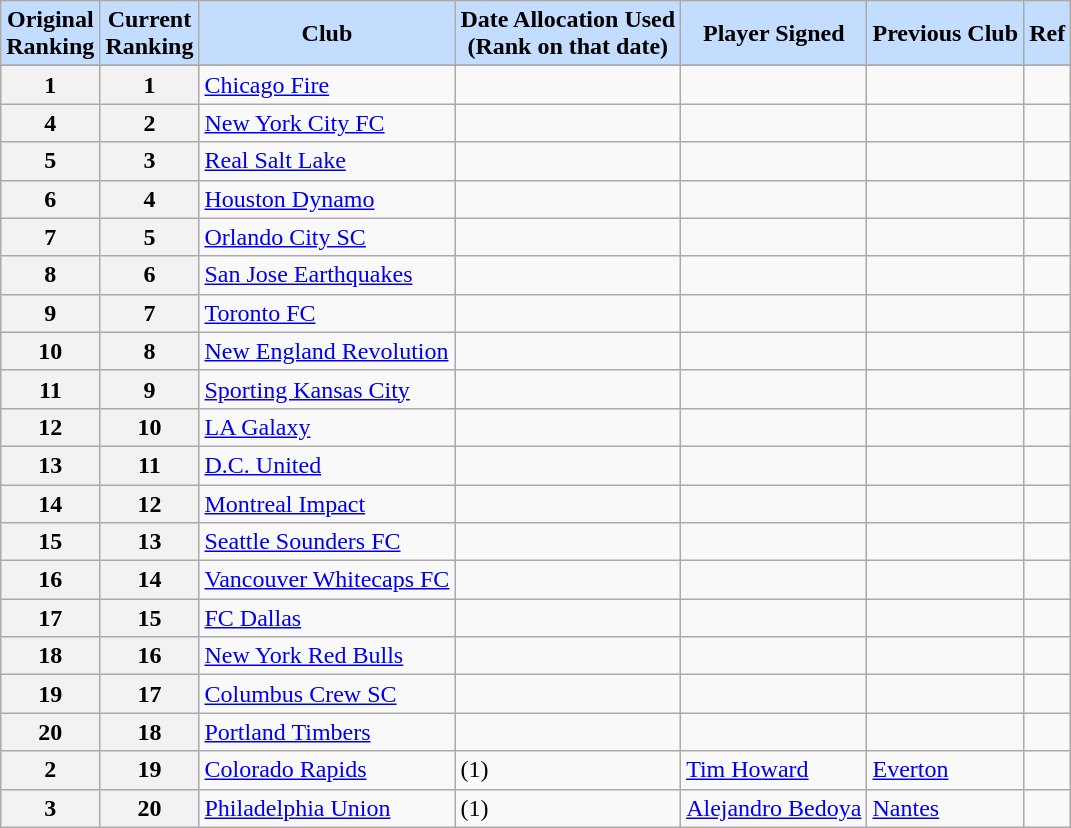<table class="wikitable sortable" style="text-align:left; font-size:100%;">
<tr>
<th style="background:#c2ddff;">Original <br> Ranking</th>
<th style="background:#c2ddff;">Current <br> Ranking</th>
<th style="background:#c2ddff;">Club</th>
<th style="background:#c2ddff;">Date Allocation Used<br> (Rank on that date)</th>
<th style="background:#c2ddff;">Player Signed</th>
<th style="background:#c2ddff;">Previous Club</th>
<th style="background:#c2ddff;">Ref</th>
</tr>
<tr>
</tr>
<tr>
<th>1</th>
<th>1</th>
<td><a href='#'>Chicago Fire</a></td>
<td></td>
<td></td>
<td></td>
<td></td>
</tr>
<tr>
<th>4</th>
<th>2</th>
<td><a href='#'>New York City FC</a></td>
<td></td>
<td></td>
<td></td>
<td></td>
</tr>
<tr>
<th>5</th>
<th>3</th>
<td><a href='#'>Real Salt Lake</a></td>
<td></td>
<td></td>
<td></td>
<td></td>
</tr>
<tr>
<th>6</th>
<th>4</th>
<td><a href='#'>Houston Dynamo</a></td>
<td></td>
<td></td>
<td></td>
<td></td>
</tr>
<tr>
<th>7</th>
<th>5</th>
<td><a href='#'>Orlando City SC</a></td>
<td></td>
<td></td>
<td></td>
<td></td>
</tr>
<tr>
<th>8</th>
<th>6</th>
<td><a href='#'>San Jose Earthquakes</a></td>
<td></td>
<td></td>
<td></td>
<td></td>
</tr>
<tr>
<th>9</th>
<th>7</th>
<td><a href='#'>Toronto FC</a></td>
<td></td>
<td></td>
<td></td>
<td></td>
</tr>
<tr>
<th>10</th>
<th>8</th>
<td><a href='#'>New England Revolution</a></td>
<td></td>
<td></td>
<td></td>
<td></td>
</tr>
<tr>
<th>11</th>
<th>9</th>
<td><a href='#'>Sporting Kansas City</a></td>
<td></td>
<td></td>
<td></td>
<td></td>
</tr>
<tr>
<th>12</th>
<th>10</th>
<td><a href='#'>LA Galaxy</a></td>
<td></td>
<td></td>
<td></td>
<td></td>
</tr>
<tr>
<th>13</th>
<th>11</th>
<td><a href='#'>D.C. United</a></td>
<td></td>
<td></td>
<td></td>
<td></td>
</tr>
<tr>
<th>14</th>
<th>12</th>
<td><a href='#'>Montreal Impact</a></td>
<td></td>
<td></td>
<td></td>
<td></td>
</tr>
<tr>
<th>15</th>
<th>13</th>
<td><a href='#'>Seattle Sounders FC</a></td>
<td></td>
<td></td>
<td></td>
<td></td>
</tr>
<tr>
<th>16</th>
<th>14</th>
<td><a href='#'>Vancouver Whitecaps FC</a></td>
<td></td>
<td></td>
<td></td>
<td></td>
</tr>
<tr>
<th>17</th>
<th>15</th>
<td><a href='#'>FC Dallas</a></td>
<td></td>
<td></td>
<td></td>
<td></td>
</tr>
<tr>
<th>18</th>
<th>16</th>
<td><a href='#'>New York Red Bulls</a></td>
<td></td>
<td></td>
<td></td>
<td></td>
</tr>
<tr>
<th>19</th>
<th>17</th>
<td><a href='#'>Columbus Crew SC</a></td>
<td></td>
<td></td>
<td></td>
<td></td>
</tr>
<tr>
<th>20</th>
<th>18</th>
<td><a href='#'>Portland Timbers</a></td>
<td></td>
<td></td>
<td></td>
<td></td>
</tr>
<tr>
<th>2</th>
<th>19</th>
<td><a href='#'>Colorado Rapids</a></td>
<td> (1)</td>
<td> <a href='#'>Tim Howard</a></td>
<td> <a href='#'>Everton</a></td>
<td></td>
</tr>
<tr>
<th>3</th>
<th>20</th>
<td><a href='#'>Philadelphia Union</a></td>
<td> (1)</td>
<td> <a href='#'>Alejandro Bedoya</a></td>
<td> <a href='#'>Nantes</a></td>
<td></td>
</tr>
</table>
